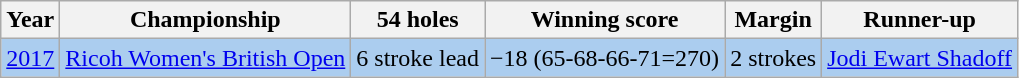<table class="wikitable">
<tr>
<th>Year</th>
<th>Championship</th>
<th>54 holes</th>
<th>Winning score</th>
<th>Margin</th>
<th>Runner-up</th>
</tr>
<tr style="background:#ABCDEF;">
<td><a href='#'>2017</a></td>
<td><a href='#'>Ricoh Women's British Open</a></td>
<td>6 stroke lead</td>
<td>−18 (65-68-66-71=270)</td>
<td>2 strokes</td>
<td> <a href='#'>Jodi Ewart Shadoff</a></td>
</tr>
</table>
